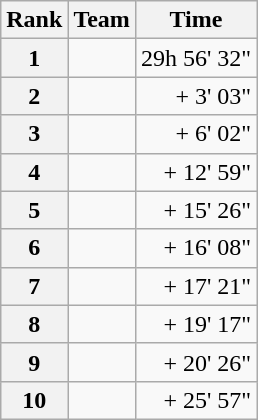<table class="wikitable">
<tr>
<th scope="col">Rank</th>
<th scope="col">Team</th>
<th scope="col">Time</th>
</tr>
<tr>
<th scope="row">1</th>
<td> </td>
<td align="right">29h 56' 32"</td>
</tr>
<tr>
<th scope="row">2</th>
<td> </td>
<td align="right">+ 3' 03"</td>
</tr>
<tr>
<th scope="row">3</th>
<td> </td>
<td align="right">+ 6' 02"</td>
</tr>
<tr>
<th scope="row">4</th>
<td> </td>
<td align="right">+ 12' 59"</td>
</tr>
<tr>
<th scope="row">5</th>
<td> </td>
<td align="right">+ 15' 26"</td>
</tr>
<tr>
<th scope="row">6</th>
<td> </td>
<td align="right">+ 16' 08"</td>
</tr>
<tr>
<th scope="row">7</th>
<td> </td>
<td align="right">+ 17' 21"</td>
</tr>
<tr>
<th scope="row">8</th>
<td> </td>
<td align="right">+ 19' 17"</td>
</tr>
<tr>
<th scope="row">9</th>
<td> </td>
<td align="right">+ 20' 26"</td>
</tr>
<tr>
<th scope="row">10</th>
<td> </td>
<td align="right">+ 25' 57"</td>
</tr>
</table>
